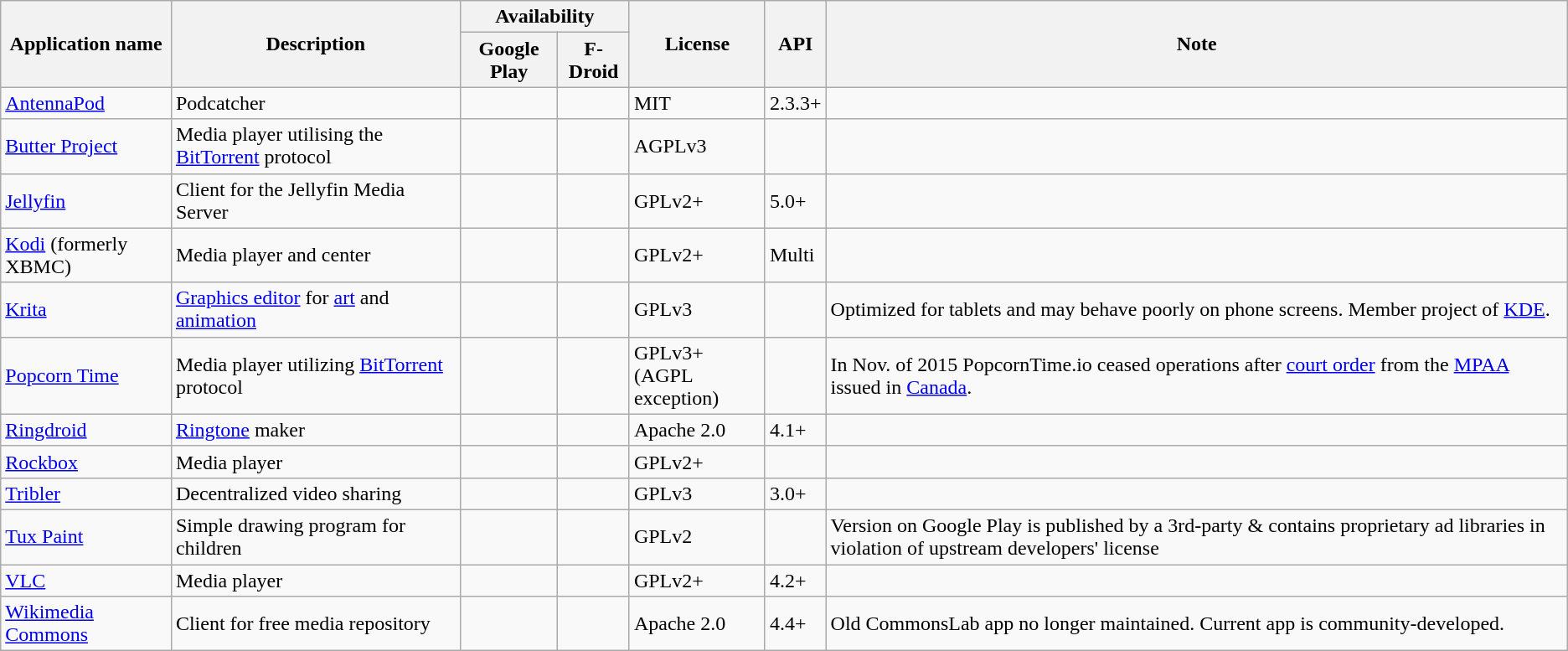<table class="wikitable">
<tr>
<th rowspan="2">Application name</th>
<th rowspan="2">Description</th>
<th colspan="2">Availability</th>
<th rowspan="2">License</th>
<th rowspan="2">API</th>
<th rowspan="2">Note</th>
</tr>
<tr>
<th>Google Play</th>
<th>F-Droid</th>
</tr>
<tr>
<td><a href='#'>AntennaPod</a></td>
<td>Podcatcher</td>
<td></td>
<td> </td>
<td>MIT</td>
<td>2.3.3+</td>
<td></td>
</tr>
<tr>
<td><a href='#'>Butter Project</a></td>
<td>Media player utilising the <a href='#'>BitTorrent</a> protocol</td>
<td></td>
<td></td>
<td>AGPLv3</td>
<td></td>
<td></td>
</tr>
<tr>
<td><a href='#'>Jellyfin</a></td>
<td>Client for the Jellyfin Media Server</td>
<td></td>
<td></td>
<td>GPLv2+</td>
<td>5.0+</td>
<td></td>
</tr>
<tr>
<td><a href='#'>Kodi</a> (formerly XBMC)</td>
<td>Media player and center</td>
<td></td>
<td> </td>
<td>GPLv2+</td>
<td>Multi</td>
<td></td>
</tr>
<tr>
<td><a href='#'>Krita</a></td>
<td><a href='#'>Graphics editor</a> for <a href='#'>art</a> and <a href='#'>animation</a></td>
<td></td>
<td></td>
<td>GPLv3</td>
<td></td>
<td>Optimized for tablets and may behave poorly on phone screens. Member project of <a href='#'>KDE</a>.</td>
</tr>
<tr>
<td><a href='#'>Popcorn Time</a></td>
<td>Media player utilizing <a href='#'>BitTorrent</a> protocol</td>
<td></td>
<td></td>
<td>GPLv3+<br>(AGPL exception)</td>
<td></td>
<td>In Nov. of 2015 PopcornTime.io ceased operations after <a href='#'>court order</a> from the <a href='#'>MPAA</a> issued in <a href='#'>Canada</a>.</td>
</tr>
<tr>
<td><a href='#'>Ringdroid</a></td>
<td><a href='#'>Ringtone</a> maker</td>
<td></td>
<td></td>
<td>Apache 2.0</td>
<td>4.1+</td>
<td></td>
</tr>
<tr>
<td><a href='#'>Rockbox</a></td>
<td>Media player</td>
<td></td>
<td></td>
<td>GPLv2+</td>
<td></td>
<td></td>
</tr>
<tr>
<td><a href='#'>Tribler</a></td>
<td>Decentralized video sharing</td>
<td></td>
<td></td>
<td>GPLv3</td>
<td>3.0+</td>
<td></td>
</tr>
<tr>
<td><a href='#'>Tux Paint</a></td>
<td>Simple drawing program for children</td>
<td></td>
<td></td>
<td>GPLv2</td>
<td></td>
<td>Version on Google Play is published by a 3rd-party & contains proprietary ad libraries in violation of upstream developers' license</td>
</tr>
<tr>
<td><a href='#'>VLC</a></td>
<td>Media player</td>
<td></td>
<td> </td>
<td>GPLv2+</td>
<td>4.2+</td>
<td></td>
</tr>
<tr>
<td><a href='#'>Wikimedia Commons</a></td>
<td>Client for free media repository</td>
<td></td>
<td> </td>
<td>Apache 2.0</td>
<td>4.4+</td>
<td>Old CommonsLab app no longer maintained. Current app is community-developed.</td>
</tr>
</table>
